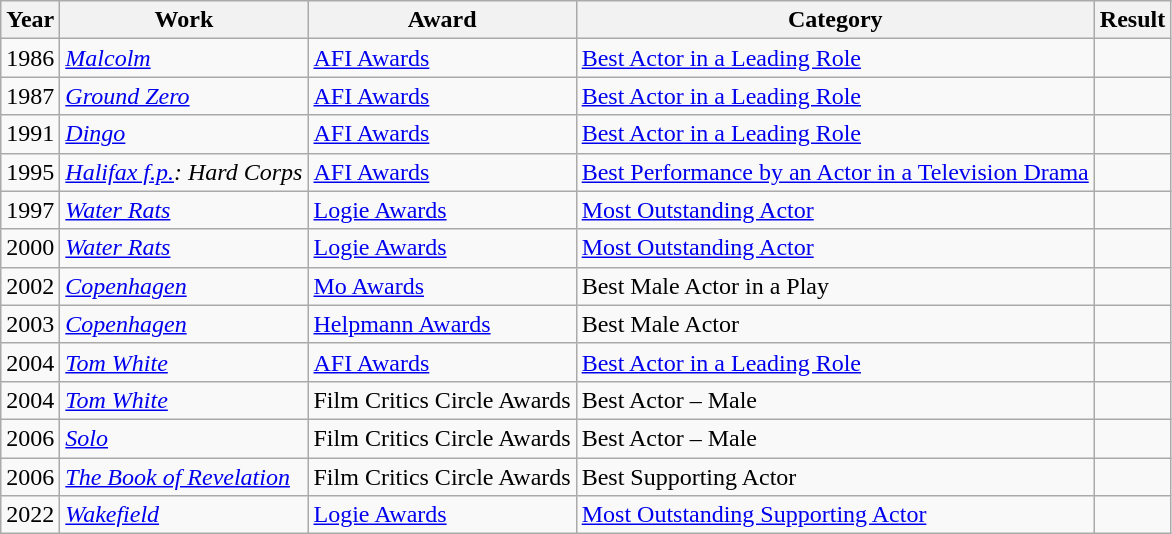<table class=wikitable>
<tr>
<th>Year</th>
<th>Work</th>
<th>Award</th>
<th>Category</th>
<th>Result</th>
</tr>
<tr>
<td>1986</td>
<td><em><a href='#'>Malcolm</a></em></td>
<td><a href='#'>AFI Awards</a></td>
<td><a href='#'>Best Actor in a Leading Role</a></td>
<td></td>
</tr>
<tr>
<td>1987</td>
<td><em><a href='#'>Ground Zero</a></em></td>
<td><a href='#'>AFI Awards</a></td>
<td><a href='#'>Best Actor in a Leading Role</a></td>
<td></td>
</tr>
<tr>
<td>1991</td>
<td><em><a href='#'>Dingo</a></em></td>
<td><a href='#'>AFI Awards</a></td>
<td><a href='#'>Best Actor in a Leading Role</a></td>
<td></td>
</tr>
<tr>
<td>1995</td>
<td><em><a href='#'>Halifax f.p.</a>: Hard Corps</em></td>
<td><a href='#'>AFI Awards</a></td>
<td><a href='#'>Best Performance by an Actor in a Television Drama</a></td>
<td></td>
</tr>
<tr>
<td>1997</td>
<td><em><a href='#'>Water Rats</a></em></td>
<td><a href='#'>Logie Awards</a></td>
<td><a href='#'>Most Outstanding Actor</a></td>
<td></td>
</tr>
<tr>
<td>2000</td>
<td><em><a href='#'>Water Rats</a></em></td>
<td><a href='#'>Logie Awards</a></td>
<td><a href='#'>Most Outstanding Actor</a></td>
<td></td>
</tr>
<tr>
<td>2002</td>
<td><em><a href='#'>Copenhagen</a></em></td>
<td><a href='#'>Mo Awards</a></td>
<td>Best Male Actor in a Play</td>
<td></td>
</tr>
<tr>
<td>2003</td>
<td><em><a href='#'>Copenhagen</a></em></td>
<td><a href='#'>Helpmann Awards</a></td>
<td>Best Male Actor</td>
<td></td>
</tr>
<tr>
<td>2004</td>
<td><em><a href='#'>Tom White</a></em></td>
<td><a href='#'>AFI Awards</a></td>
<td><a href='#'>Best Actor in a Leading Role</a></td>
<td></td>
</tr>
<tr>
<td>2004</td>
<td><em><a href='#'>Tom White</a></em></td>
<td>Film Critics Circle Awards</td>
<td>Best Actor – Male</td>
<td></td>
</tr>
<tr>
<td>2006</td>
<td><em><a href='#'>Solo</a></em></td>
<td>Film Critics Circle Awards</td>
<td>Best Actor – Male</td>
<td></td>
</tr>
<tr>
<td>2006</td>
<td><em><a href='#'>The Book of Revelation</a></em></td>
<td>Film Critics Circle Awards</td>
<td>Best Supporting Actor</td>
<td></td>
</tr>
<tr>
<td>2022</td>
<td><em><a href='#'>Wakefield</a></em></td>
<td><a href='#'>Logie Awards</a></td>
<td><a href='#'>Most Outstanding Supporting Actor</a></td>
<td></td>
</tr>
</table>
